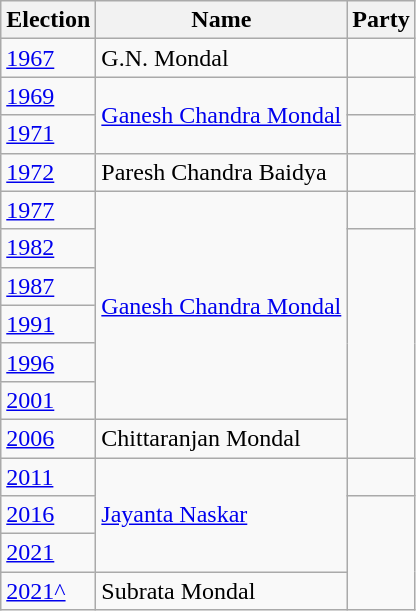<table class="wikitable sortable">
<tr>
<th>Election</th>
<th>Name</th>
<th colspan=2>Party</th>
</tr>
<tr>
<td><a href='#'>1967</a></td>
<td>G.N. Mondal</td>
<td></td>
</tr>
<tr>
<td><a href='#'>1969</a></td>
<td rowspan="2"><a href='#'>Ganesh Chandra Mondal</a></td>
<td></td>
</tr>
<tr>
<td><a href='#'>1971</a></td>
</tr>
<tr>
<td><a href='#'>1972</a></td>
<td>Paresh Chandra Baidya</td>
<td></td>
</tr>
<tr>
<td><a href='#'>1977</a></td>
<td rowspan="6"><a href='#'>Ganesh Chandra Mondal</a></td>
<td></td>
</tr>
<tr>
<td><a href='#'>1982</a></td>
</tr>
<tr>
<td><a href='#'>1987</a></td>
</tr>
<tr>
<td><a href='#'>1991</a></td>
</tr>
<tr>
<td><a href='#'>1996</a></td>
</tr>
<tr>
<td><a href='#'>2001</a></td>
</tr>
<tr>
<td><a href='#'>2006</a></td>
<td>Chittaranjan Mondal</td>
</tr>
<tr>
<td><a href='#'>2011</a></td>
<td rowspan="3"><a href='#'>Jayanta Naskar</a></td>
<td></td>
</tr>
<tr>
<td><a href='#'>2016</a></td>
</tr>
<tr>
<td><a href='#'>2021</a></td>
</tr>
<tr>
<td><a href='#'>2021^</a></td>
<td>Subrata Mondal</td>
</tr>
</table>
